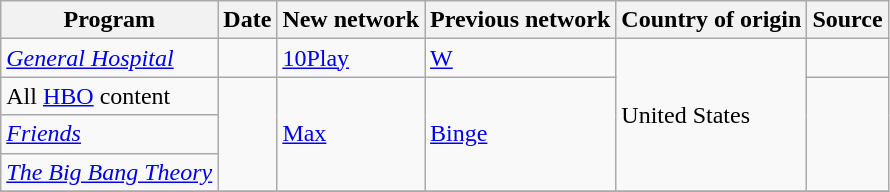<table class="wikitable plainrowheaders sortable" style="text-align:left">
<tr>
<th scope="col">Program</th>
<th scope="col">Date</th>
<th scope="col">New network</th>
<th scope="col">Previous network</th>
<th scope="col">Country of origin</th>
<th scope="col" class="unsortable">Source</th>
</tr>
<tr>
<td><em><a href='#'>General Hospital</a></em></td>
<td></td>
<td><a href='#'>10Play</a></td>
<td><a href='#'>W</a></td>
<td rowspan=4>United States</td>
<td></td>
</tr>
<tr>
<td>All <a href='#'>HBO</a> content</td>
<td rowspan=3></td>
<td rowspan=3><a href='#'>Max</a></td>
<td rowspan=3><a href='#'>Binge</a></td>
<td rowspan=3></td>
</tr>
<tr>
<td><em><a href='#'>Friends</a></em></td>
</tr>
<tr>
<td><em><a href='#'>The Big Bang Theory</a></em></td>
</tr>
<tr>
</tr>
</table>
